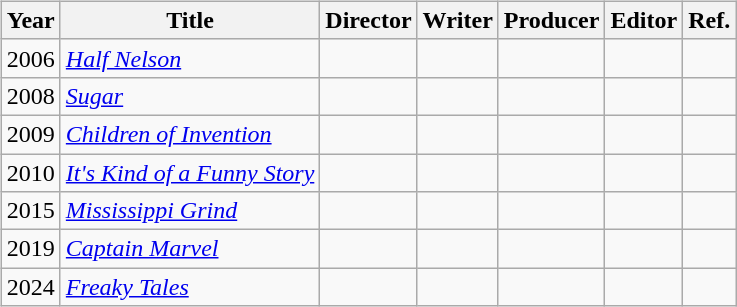<table style="width:100%;">
<tr style="vertical-align:top;">
<td style="width:55%;"><br><table class="wikitable">
<tr>
<th>Year</th>
<th>Title</th>
<th>Director</th>
<th>Writer</th>
<th>Producer</th>
<th>Editor</th>
<th>Ref.</th>
</tr>
<tr>
<td>2006</td>
<td><em><a href='#'>Half Nelson</a></em></td>
<td></td>
<td></td>
<td></td>
<td></td>
<td></td>
</tr>
<tr>
<td>2008</td>
<td><em><a href='#'>Sugar</a></em></td>
<td></td>
<td></td>
<td></td>
<td></td>
<td></td>
</tr>
<tr>
<td>2009</td>
<td><em><a href='#'>Children of Invention</a></em></td>
<td></td>
<td></td>
<td></td>
<td></td>
<td></td>
</tr>
<tr>
<td>2010</td>
<td><em><a href='#'>It's Kind of a Funny Story</a></em></td>
<td></td>
<td></td>
<td></td>
<td></td>
<td></td>
</tr>
<tr>
<td>2015</td>
<td><em><a href='#'>Mississippi Grind</a></em></td>
<td></td>
<td></td>
<td></td>
<td></td>
<td></td>
</tr>
<tr>
<td>2019</td>
<td><em><a href='#'>Captain Marvel</a></em></td>
<td></td>
<td></td>
<td></td>
<td></td>
<td></td>
</tr>
<tr>
<td>2024</td>
<td><em><a href='#'>Freaky Tales</a></em></td>
<td></td>
<td></td>
<td></td>
<td></td>
<td></td>
</tr>
</table>
</td>
<td style="width:50%;"></td>
</tr>
</table>
